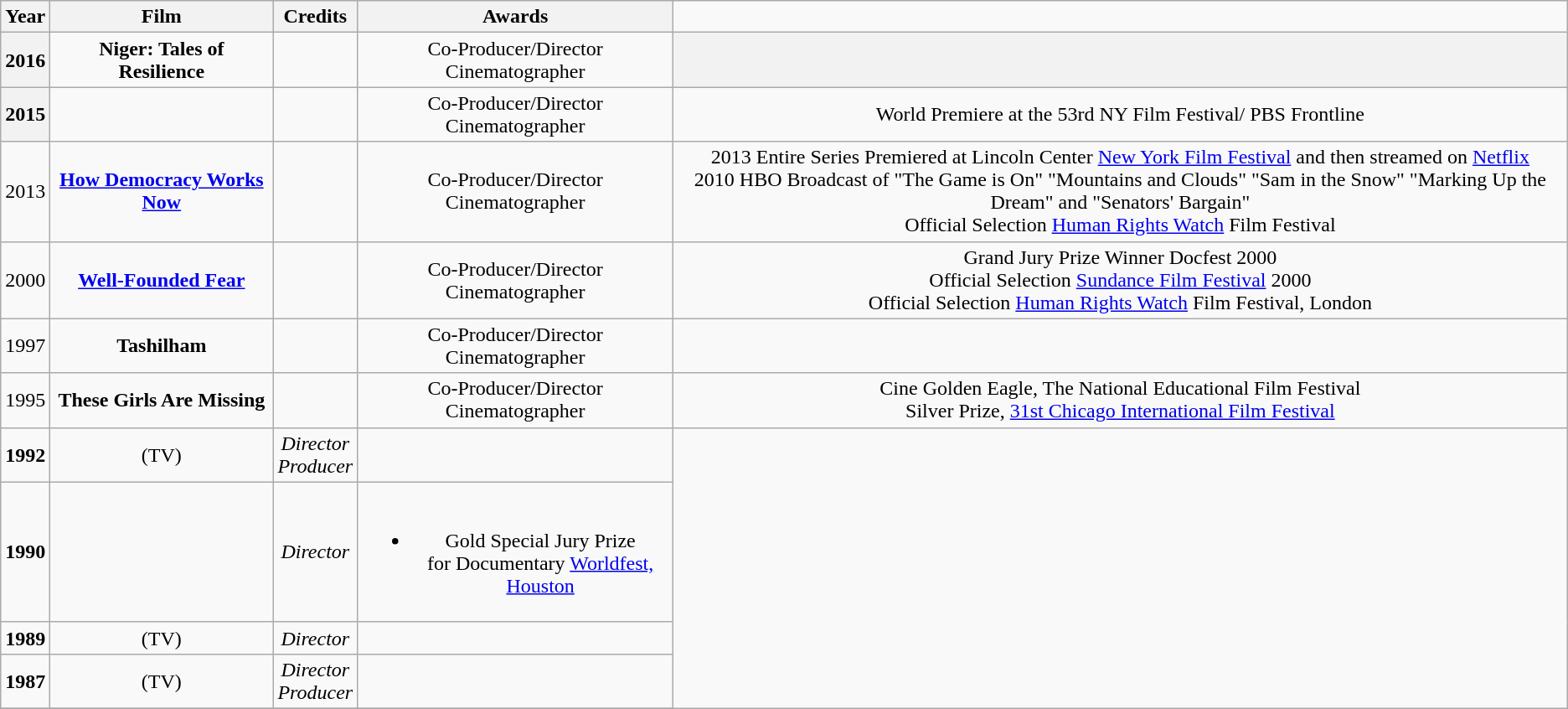<table class="wikitable" style="text-align:center" border="1">
<tr>
<th>Year</th>
<th>Film</th>
<th>Credits</th>
<th>Awards</th>
</tr>
<tr>
<th>2016</th>
<td><strong>Niger: Tales of Resilience</strong></td>
<td></td>
<td>Co-Producer/Director<br>Cinematographer</td>
<th></th>
</tr>
<tr>
<th>2015</th>
<td><strong></strong></td>
<td></td>
<td>Co-Producer/Director<br>Cinematographer</td>
<td>World Premiere at the 53rd NY Film Festival/ PBS Frontline</td>
</tr>
<tr>
<td>2013</td>
<td><strong><a href='#'>How Democracy Works Now</a></strong></td>
<td></td>
<td>Co-Producer/Director<br>Cinematographer</td>
<td>2013 Entire Series Premiered at Lincoln Center <a href='#'>New York Film Festival</a> and then streamed on <a href='#'>Netflix</a><br>2010 HBO Broadcast of "The Game is On" "Mountains and Clouds" "Sam in the Snow" "Marking Up the Dream" and "Senators' Bargain"<br>Official Selection <a href='#'>Human Rights Watch</a> Film Festival</td>
</tr>
<tr>
<td>2000</td>
<td><strong><a href='#'>Well-Founded Fear</a></strong></td>
<td></td>
<td>Co-Producer/Director<br>Cinematographer</td>
<td>Grand Jury Prize Winner Docfest 2000<br>Official Selection <a href='#'>Sundance Film Festival</a> 2000<br>Official Selection <a href='#'>Human Rights Watch</a> Film Festival, London</td>
</tr>
<tr>
<td>1997</td>
<td><strong>Tashilham</strong></td>
<td></td>
<td>Co-Producer/Director<br>Cinematographer</td>
<td></td>
</tr>
<tr>
<td>1995</td>
<td><strong>These Girls Are Missing</strong></td>
<td></td>
<td>Co-Producer/Director<br>Cinematographer</td>
<td>Cine Golden Eagle, The National Educational Film Festival<br>Silver Prize, <a href='#'>31st Chicago International Film Festival</a></td>
</tr>
<tr>
<td><strong>1992</strong></td>
<td><strong></strong> (TV)</td>
<td><em>Director</em><br><em>Producer</em></td>
<td></td>
</tr>
<tr>
<td><strong>1990</strong></td>
<td><strong></strong></td>
<td><em>Director</em></td>
<td><br><ul><li>Gold Special Jury Prize<br>for Documentary <a href='#'>Worldfest, Houston</a></li></ul></td>
</tr>
<tr>
<td><strong>1989</strong></td>
<td><strong></strong> (TV)</td>
<td><em>Director</em></td>
<td></td>
</tr>
<tr>
<td><strong>1987</strong></td>
<td><strong></strong> (TV)</td>
<td><em>Director</em><br><em>Producer</em></td>
<td></td>
</tr>
<tr>
</tr>
</table>
